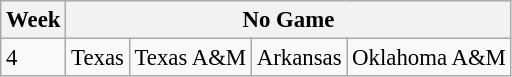<table class="wikitable" style="font-size:95%">
<tr>
<th>Week</th>
<th colspan="10">No Game</th>
</tr>
<tr>
<td>4</td>
<td>Texas</td>
<td>Texas A&M</td>
<td>Arkansas</td>
<td>Oklahoma A&M</td>
</tr>
</table>
